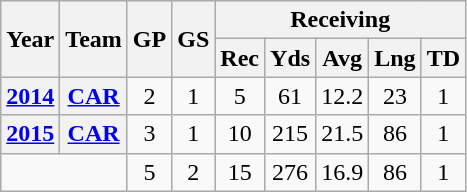<table class="wikitable" style="text-align: center;">
<tr>
<th rowspan="2">Year</th>
<th rowspan="2">Team</th>
<th rowspan="2">GP</th>
<th rowspan="2">GS</th>
<th colspan="5">Receiving</th>
</tr>
<tr>
<th>Rec</th>
<th>Yds</th>
<th>Avg</th>
<th>Lng</th>
<th>TD</th>
</tr>
<tr>
<th><a href='#'>2014</a></th>
<th><a href='#'>CAR</a></th>
<td>2</td>
<td>1</td>
<td>5</td>
<td>61</td>
<td>12.2</td>
<td>23</td>
<td>1</td>
</tr>
<tr>
<th><a href='#'>2015</a></th>
<th><a href='#'>CAR</a></th>
<td>3</td>
<td>1</td>
<td>10</td>
<td>215</td>
<td>21.5</td>
<td>86</td>
<td>1</td>
</tr>
<tr>
<td colspan="2"><strong></strong></td>
<td>5</td>
<td>2</td>
<td>15</td>
<td>276</td>
<td>16.9</td>
<td>86</td>
<td>1</td>
</tr>
</table>
